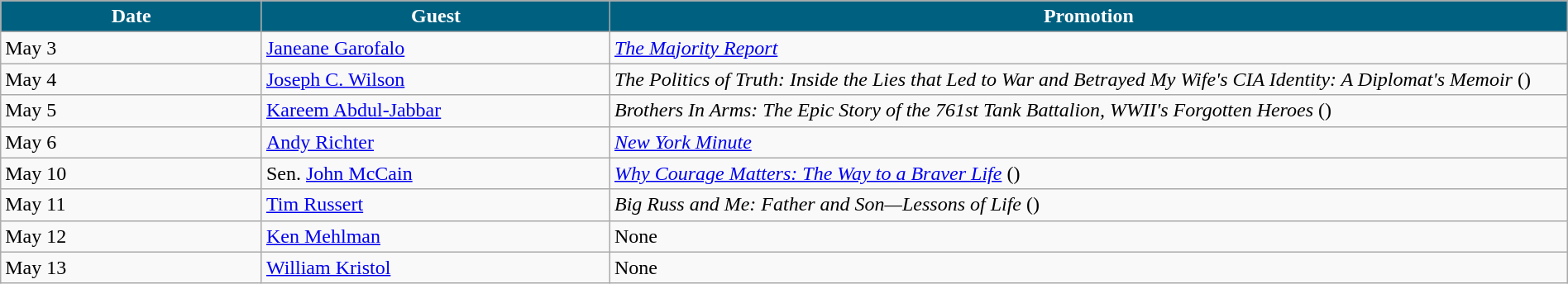<table class="wikitable" width="100%">
<tr bgcolor="#CCCCCC">
<th width="15%" style="background:#006080; color:#FFFFFF">Date</th>
<th width="20%" style="background:#006080; color:#FFFFFF">Guest</th>
<th width="55%" style="background:#006080; color:#FFFFFF">Promotion</th>
</tr>
<tr>
<td>May 3</td>
<td><a href='#'>Janeane Garofalo</a></td>
<td><em><a href='#'>The Majority Report</a></em></td>
</tr>
<tr>
<td>May 4</td>
<td><a href='#'>Joseph C. Wilson</a></td>
<td><em>The Politics of Truth: Inside the Lies that Led to War and Betrayed My Wife's CIA Identity: A Diplomat's Memoir</em> ()</td>
</tr>
<tr>
<td>May 5</td>
<td><a href='#'>Kareem Abdul-Jabbar</a></td>
<td><em>Brothers In Arms: The Epic Story of the 761st Tank Battalion, WWII's Forgotten Heroes</em> ()</td>
</tr>
<tr>
<td>May 6</td>
<td><a href='#'>Andy Richter</a></td>
<td><em><a href='#'>New York Minute</a></em></td>
</tr>
<tr>
<td>May 10</td>
<td>Sen. <a href='#'>John McCain</a></td>
<td><em><a href='#'>Why Courage Matters: The Way to a Braver Life</a></em> ()</td>
</tr>
<tr>
<td>May 11</td>
<td><a href='#'>Tim Russert</a></td>
<td><em>Big Russ and Me: Father and Son—Lessons of Life</em> ()</td>
</tr>
<tr>
<td>May 12</td>
<td><a href='#'>Ken Mehlman</a></td>
<td>None</td>
</tr>
<tr>
<td>May 13</td>
<td><a href='#'>William Kristol</a></td>
<td>None</td>
</tr>
</table>
